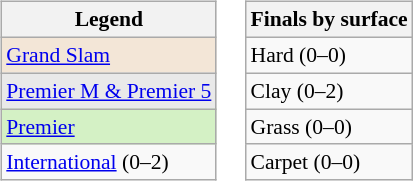<table>
<tr valign=top>
<td><br><table class=wikitable style=font-size:90%>
<tr>
<th>Legend</th>
</tr>
<tr style="background:#f3e6d7;">
<td><a href='#'>Grand Slam</a></td>
</tr>
<tr style="background:#e9e9e9;">
<td><a href='#'>Premier M & Premier 5</a></td>
</tr>
<tr style="background:#d4f1c5;">
<td><a href='#'>Premier</a></td>
</tr>
<tr>
<td><a href='#'>International</a> (0–2)</td>
</tr>
</table>
</td>
<td><br><table class=wikitable style=font-size:90%>
<tr>
<th>Finals by surface</th>
</tr>
<tr>
<td>Hard (0–0)</td>
</tr>
<tr>
<td>Clay (0–2)</td>
</tr>
<tr>
<td>Grass (0–0)</td>
</tr>
<tr>
<td>Carpet (0–0)</td>
</tr>
</table>
</td>
</tr>
</table>
